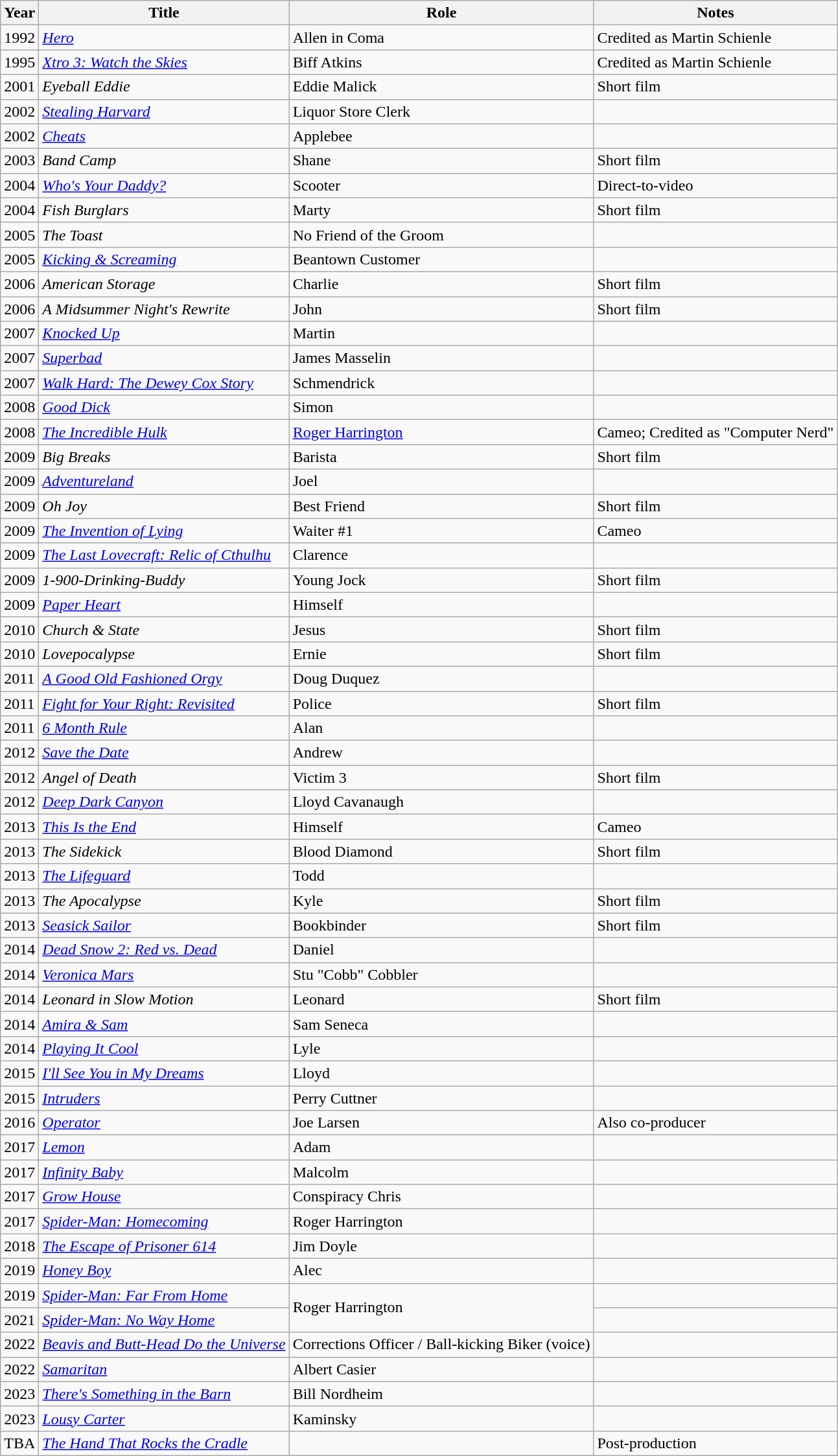<table class="wikitable sortable">
<tr>
<th>Year</th>
<th>Title</th>
<th>Role</th>
<th class="unsortable">Notes</th>
</tr>
<tr>
<td>1992</td>
<td><em><a href='#'>Hero</a></em></td>
<td>Allen in Coma</td>
<td>Credited as Martin Schienle</td>
</tr>
<tr>
<td>1995</td>
<td><em><a href='#'>Xtro 3: Watch the Skies</a></em></td>
<td>Biff Atkins</td>
<td>Credited as Martin Schienle</td>
</tr>
<tr>
<td>2001</td>
<td><em>Eyeball Eddie</em></td>
<td>Eddie Malick</td>
<td>Short film</td>
</tr>
<tr>
<td>2002</td>
<td><em><a href='#'>Stealing Harvard</a></em></td>
<td>Liquor Store Clerk</td>
<td></td>
</tr>
<tr>
<td>2002</td>
<td><em><a href='#'>Cheats</a></em></td>
<td>Applebee</td>
<td></td>
</tr>
<tr>
<td>2003</td>
<td><em>Band Camp</em></td>
<td>Shane</td>
<td>Short film</td>
</tr>
<tr>
<td>2004</td>
<td><em><a href='#'>Who's Your Daddy?</a></em></td>
<td>Scooter</td>
<td>Direct-to-video</td>
</tr>
<tr>
<td>2004</td>
<td><em>Fish Burglars</em></td>
<td>Marty</td>
<td>Short film</td>
</tr>
<tr>
<td>2005</td>
<td><em>The Toast</em></td>
<td>No Friend of the Groom</td>
<td></td>
</tr>
<tr>
<td>2005</td>
<td><em><a href='#'>Kicking & Screaming</a></em></td>
<td>Beantown Customer</td>
<td></td>
</tr>
<tr>
<td>2006</td>
<td><em>American Storage</em></td>
<td>Charlie</td>
<td>Short film</td>
</tr>
<tr>
<td>2006</td>
<td><em>A Midsummer Night's Rewrite</em></td>
<td>John</td>
<td>Short film</td>
</tr>
<tr>
<td>2007</td>
<td><em><a href='#'>Knocked Up</a></em></td>
<td>Martin</td>
<td></td>
</tr>
<tr>
<td>2007</td>
<td><em><a href='#'>Superbad</a></em></td>
<td>James Masselin</td>
<td></td>
</tr>
<tr>
<td>2007</td>
<td><em><a href='#'>Walk Hard: The Dewey Cox Story</a></em></td>
<td>Schmendrick</td>
<td></td>
</tr>
<tr>
<td>2008</td>
<td><em><a href='#'>Good Dick</a></em></td>
<td>Simon</td>
<td></td>
</tr>
<tr>
<td>2008</td>
<td><em><a href='#'>The Incredible Hulk</a></em></td>
<td><a href='#'>Roger Harrington</a></td>
<td>Cameo; Credited as "Computer Nerd"</td>
</tr>
<tr>
<td>2009</td>
<td><em>Big Breaks</em></td>
<td>Barista</td>
<td>Short film</td>
</tr>
<tr>
<td>2009</td>
<td><em><a href='#'>Adventureland</a></em></td>
<td>Joel</td>
<td></td>
</tr>
<tr>
<td>2009</td>
<td><em>Oh Joy</em></td>
<td>Best Friend</td>
<td>Short film</td>
</tr>
<tr>
<td>2009</td>
<td><em><a href='#'>The Invention of Lying</a></em></td>
<td>Waiter  #1</td>
<td>Cameo</td>
</tr>
<tr>
<td>2009</td>
<td><em><a href='#'>The Last Lovecraft: Relic of Cthulhu</a></em></td>
<td>Clarence</td>
<td></td>
</tr>
<tr>
<td>2009</td>
<td><em>1-900-Drinking-Buddy</em></td>
<td>Young Jock</td>
<td>Short film</td>
</tr>
<tr>
<td>2009</td>
<td><em><a href='#'>Paper Heart</a></em></td>
<td>Himself</td>
<td></td>
</tr>
<tr>
<td>2010</td>
<td><em>Church & State</em></td>
<td>Jesus</td>
<td>Short film</td>
</tr>
<tr>
<td>2010</td>
<td><em>Lovepocalypse</em></td>
<td>Ernie</td>
<td>Short film</td>
</tr>
<tr>
<td>2011</td>
<td><em><a href='#'>A Good Old Fashioned Orgy</a></em></td>
<td>Doug Duquez</td>
<td></td>
</tr>
<tr>
<td>2011</td>
<td><em><a href='#'>Fight for Your Right: Revisited</a></em></td>
<td>Police</td>
<td>Short film</td>
</tr>
<tr>
<td>2011</td>
<td><em><a href='#'>6 Month Rule</a></em></td>
<td>Alan</td>
<td></td>
</tr>
<tr>
<td>2012</td>
<td><em><a href='#'>Save the Date</a></em></td>
<td>Andrew</td>
<td></td>
</tr>
<tr>
<td>2012</td>
<td><em>Angel of Death</em></td>
<td>Victim 3</td>
<td>Short film</td>
</tr>
<tr>
<td>2012</td>
<td><em><a href='#'>Deep Dark Canyon</a></em></td>
<td>Lloyd Cavanaugh</td>
<td></td>
</tr>
<tr>
<td>2013</td>
<td><em><a href='#'>This Is the End</a></em></td>
<td>Himself</td>
<td>Cameo</td>
</tr>
<tr>
<td>2013</td>
<td><em>The Sidekick</em></td>
<td>Blood Diamond</td>
<td>Short film</td>
</tr>
<tr>
<td>2013</td>
<td><em><a href='#'>The Lifeguard</a></em></td>
<td>Todd</td>
<td></td>
</tr>
<tr>
<td>2013</td>
<td><em>The Apocalypse</em></td>
<td>Kyle</td>
<td>Short film</td>
</tr>
<tr>
<td>2013</td>
<td><em><a href='#'>Seasick Sailor</a></em></td>
<td>Bookbinder</td>
<td>Short film</td>
</tr>
<tr>
<td>2014</td>
<td><em><a href='#'>Dead Snow 2: Red vs. Dead</a></em></td>
<td>Daniel</td>
<td></td>
</tr>
<tr>
<td>2014</td>
<td><em><a href='#'>Veronica Mars</a></em></td>
<td>Stu "Cobb" Cobbler</td>
<td></td>
</tr>
<tr>
<td>2014</td>
<td><em>Leonard in Slow Motion</em></td>
<td>Leonard</td>
<td>Short film</td>
</tr>
<tr>
<td>2014</td>
<td><em><a href='#'>Amira & Sam</a></em></td>
<td>Sam Seneca</td>
<td></td>
</tr>
<tr>
<td>2014</td>
<td><em><a href='#'>Playing It Cool</a></em></td>
<td>Lyle</td>
<td></td>
</tr>
<tr>
<td>2015</td>
<td><em><a href='#'>I'll See You in My Dreams</a></em></td>
<td>Lloyd</td>
<td></td>
</tr>
<tr>
<td>2015</td>
<td><a href='#'><em>Intruders</em></a></td>
<td>Perry Cuttner</td>
<td></td>
</tr>
<tr>
<td>2016</td>
<td><em><a href='#'>Operator</a></em></td>
<td>Joe Larsen</td>
<td>Also co-producer</td>
</tr>
<tr>
<td>2017</td>
<td><em><a href='#'>Lemon</a></em></td>
<td>Adam</td>
<td></td>
</tr>
<tr>
<td>2017</td>
<td><em><a href='#'>Infinity Baby</a></em></td>
<td>Malcolm</td>
<td></td>
</tr>
<tr>
<td>2017</td>
<td><em><a href='#'>Grow House</a></em></td>
<td>Conspiracy Chris</td>
<td></td>
</tr>
<tr>
<td>2017</td>
<td><em><a href='#'>Spider-Man: Homecoming</a></em></td>
<td>Roger Harrington</td>
<td></td>
</tr>
<tr>
<td>2018</td>
<td><em><a href='#'>The Escape of Prisoner 614</a></em></td>
<td>Jim Doyle</td>
<td></td>
</tr>
<tr>
<td>2019</td>
<td><em><a href='#'>Honey Boy</a></em></td>
<td>Alec</td>
<td></td>
</tr>
<tr>
<td>2019</td>
<td><em><a href='#'>Spider-Man: Far From Home</a></em></td>
<td rowspan="2">Roger Harrington</td>
<td></td>
</tr>
<tr>
<td>2021</td>
<td><em><a href='#'>Spider-Man: No Way Home</a></em></td>
<td></td>
</tr>
<tr>
<td>2022</td>
<td><em><a href='#'>Beavis and Butt-Head Do the Universe</a></em></td>
<td>Corrections Officer / Ball-kicking Biker (voice)</td>
<td></td>
</tr>
<tr>
<td>2022</td>
<td><em><a href='#'>Samaritan</a></em></td>
<td>Albert Casier</td>
<td></td>
</tr>
<tr>
<td>2023</td>
<td><em><a href='#'>There's Something in the Barn</a></em></td>
<td>Bill Nordheim</td>
<td></td>
</tr>
<tr>
<td>2023</td>
<td><em><a href='#'>Lousy Carter</a></em></td>
<td>Kaminsky</td>
<td></td>
</tr>
<tr>
<td>TBA</td>
<td><em><a href='#'>The Hand That Rocks the Cradle</a></em></td>
<td></td>
<td>Post-production</td>
</tr>
</table>
